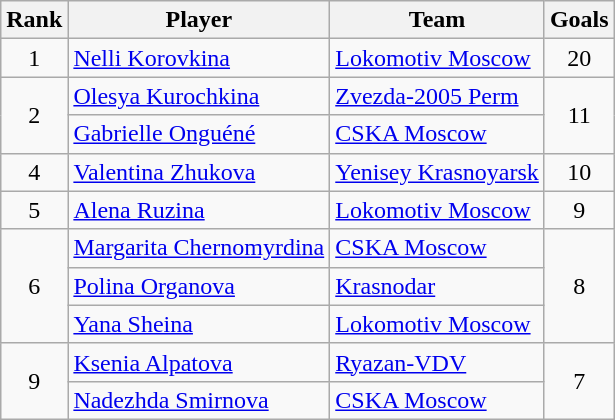<table class="wikitable" style="text-align:center">
<tr>
<th>Rank</th>
<th>Player</th>
<th>Team</th>
<th>Goals</th>
</tr>
<tr>
<td>1</td>
<td align=left> <a href='#'>Nelli Korovkina</a></td>
<td align=left><a href='#'>Lokomotiv Moscow</a></td>
<td>20</td>
</tr>
<tr>
<td rowspan=2>2</td>
<td align=left> <a href='#'>Olesya Kurochkina</a></td>
<td align=left><a href='#'>Zvezda-2005 Perm</a></td>
<td rowspan=2>11</td>
</tr>
<tr>
<td align=left> <a href='#'>Gabrielle Onguéné</a></td>
<td align=left><a href='#'>CSKA Moscow</a></td>
</tr>
<tr>
<td>4</td>
<td align=left> <a href='#'>Valentina Zhukova</a></td>
<td align=left><a href='#'>Yenisey Krasnoyarsk</a></td>
<td>10</td>
</tr>
<tr>
<td>5</td>
<td align=left> <a href='#'>Alena Ruzina</a></td>
<td align=left><a href='#'>Lokomotiv Moscow</a></td>
<td>9</td>
</tr>
<tr>
<td rowspan=3>6</td>
<td align=left> <a href='#'>Margarita Chernomyrdina</a></td>
<td align=left><a href='#'>CSKA Moscow</a></td>
<td rowspan=3>8</td>
</tr>
<tr>
<td align=left> <a href='#'>Polina Organova</a></td>
<td align=left><a href='#'>Krasnodar</a></td>
</tr>
<tr>
<td align=left> <a href='#'>Yana Sheina</a></td>
<td align=left><a href='#'>Lokomotiv Moscow</a></td>
</tr>
<tr>
<td rowspan=2>9</td>
<td align=left> <a href='#'>Ksenia Alpatova</a></td>
<td align=left><a href='#'>Ryazan-VDV</a></td>
<td rowspan=2>7</td>
</tr>
<tr>
<td align=left> <a href='#'>Nadezhda Smirnova</a></td>
<td align=left><a href='#'>CSKA Moscow</a></td>
</tr>
</table>
